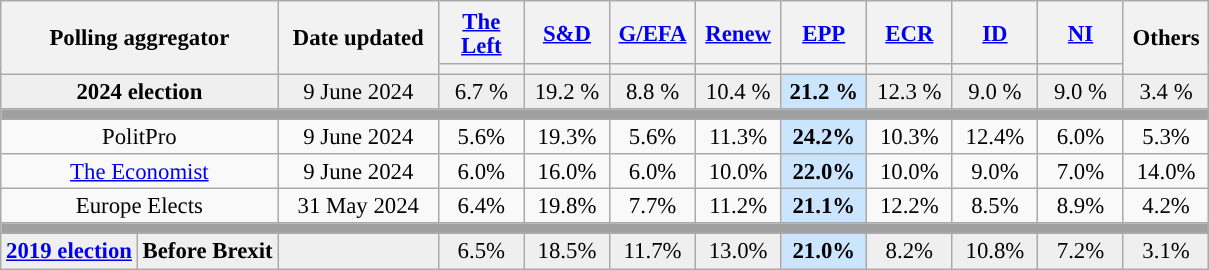<table class="wikitable collapsible" style="text-align:center; font-size:95%; line-height:16px;">
<tr style="height:42px;">
<th colspan="2" rowspan="2">Polling aggregator</th>
<th rowspan="2" style="width:100px;">Date updated</th>
<th class="unsortable" style="width:50px;"><a href='#'>The Left</a></th>
<th class="unsortable" style="width:50px;"><a href='#'>S&D</a></th>
<th class="unsortable" style="width:50px;"><a href='#'>G/EFA</a></th>
<th class="unsortable" style="width:50px;"><a href='#'>Renew</a></th>
<th class="unsortable" style="width:50px;"><a href='#'>EPP</a></th>
<th class="unsortable" style="width:50px;"><a href='#'>ECR</a></th>
<th class="unsortable" style="width:50px;"><a href='#'>ID</a></th>
<th class="unsortable" style="width:50px;"><a href='#'>NI</a></th>
<th rowspan="2" class="unsortable" style="width:50px;">Others</th>
</tr>
<tr>
<th data-sort-type="number" style="color:inherit;background:"></th>
<th data-sort-type="number" style="color:inherit;background:"></th>
<th data-sort-type="number" style="color:inherit;background:"></th>
<th data-sort-type="number" style="color:inherit;background:"></th>
<th data-sort-type="number" style="color:inherit;background:"></th>
<th data-sort-type="number" style="color:inherit;background:"></th>
<th data-sort-type="number" style="color:inherit;background:"></th>
<th data-sort-type="number" style="color:inherit;background:"></th>
</tr>
<tr style="background:#EFEFEF;">
<td colspan="2"><strong>2024 election</strong></td>
<td>9 June 2024</td>
<td>6.7 %</td>
<td>19.2 %</td>
<td>8.8 %</td>
<td>10.4 %</td>
<td style="background:#CCE5FF;"><strong>21.2 %</strong></td>
<td>12.3 %</td>
<td>9.0 %</td>
<td>9.0 %</td>
<td>3.4 %</td>
</tr>
<tr>
<td colspan="13" style="background:#A0A0A0"></td>
</tr>
<tr>
<td colspan="2">PolitPro</td>
<td>9 June 2024</td>
<td>5.6%</td>
<td>19.3%</td>
<td>5.6%</td>
<td>11.3%</td>
<td style="background:#CCE5FF;"><strong>24.2%</strong></td>
<td>10.3%</td>
<td>12.4%</td>
<td>6.0%</td>
<td>5.3%</td>
</tr>
<tr>
<td colspan="2"><a href='#'>The Economist</a></td>
<td>9 June 2024</td>
<td>6.0%</td>
<td>16.0%</td>
<td>6.0%</td>
<td>10.0%</td>
<td style="background:#CCE5FF;"><strong>22.0%</strong></td>
<td>10.0%</td>
<td>9.0%</td>
<td>7.0%</td>
<td>14.0%</td>
</tr>
<tr>
<td colspan="2">Europe Elects</td>
<td>31 May 2024</td>
<td>6.4%</td>
<td>19.8%</td>
<td>7.7%</td>
<td>11.2%</td>
<td style="background:#CCE5FF;"><strong>21.1%</strong></td>
<td>12.2%</td>
<td>8.5%</td>
<td>8.9%</td>
<td>4.2%</td>
</tr>
<tr>
<td colspan="13" style="background:#A0A0A0"></td>
</tr>
<tr style="background:#EFEFEF;">
<td rowspan="2"><strong><a href='#'>2019 election</a></strong></td>
</tr>
<tr style="background:#EFEFEF;">
<td><strong>Before Brexit</strong></td>
<td></td>
<td>6.5%</td>
<td>18.5%</td>
<td>11.7%</td>
<td>13.0%</td>
<td style="background:#CCE5FF;"><strong>21.0%</strong></td>
<td>8.2%</td>
<td>10.8%</td>
<td>7.2%</td>
<td>3.1%</td>
</tr>
</table>
